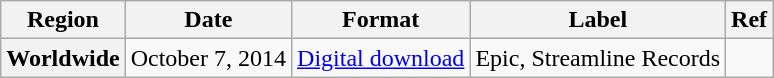<table class="wikitable plainrowheaders unsortable">
<tr>
<th>Region</th>
<th>Date</th>
<th>Format</th>
<th>Label</th>
<th>Ref</th>
</tr>
<tr>
<th scope="row">Worldwide</th>
<td>October 7, 2014</td>
<td><a href='#'>Digital download</a></td>
<td rowspan="1">Epic, Streamline Records</td>
<td></td>
</tr>
</table>
